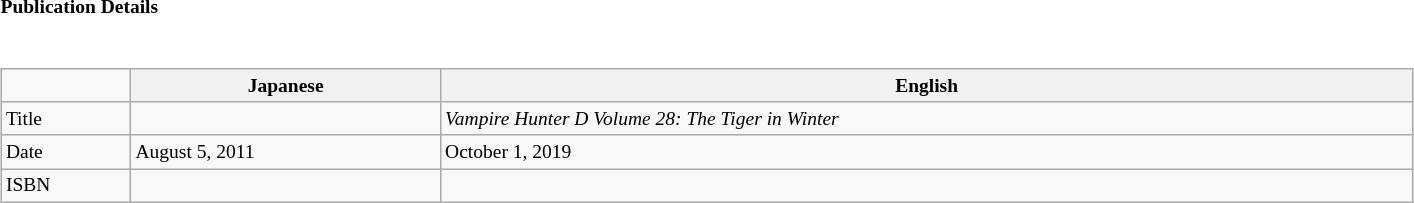<table class="collapsible collapsed" border="0" style="width:75%; font-size:small;">
<tr>
<th style="width:20em; text-align:left">Publication Details</th>
<th></th>
</tr>
<tr>
<td colspan="2"><br><table class="wikitable" style="width:100%; font-size:small;  margin-right:-1em;">
<tr>
<td></td>
<th>Japanese</th>
<th>English</th>
</tr>
<tr>
<td>Title</td>
<td> </td>
<td> <em>Vampire Hunter D Volume 28: The Tiger in Winter</em></td>
</tr>
<tr>
<td>Date</td>
<td> August 5, 2011</td>
<td> October 1, 2019</td>
</tr>
<tr>
<td>ISBN</td>
<td> </td>
<td> </td>
</tr>
</table>
</td>
</tr>
</table>
